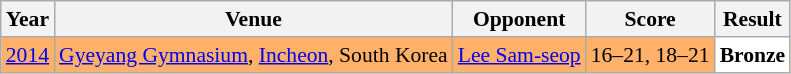<table class="sortable wikitable" style="font-size: 90%;">
<tr>
<th>Year</th>
<th>Venue</th>
<th>Opponent</th>
<th>Score</th>
<th>Result</th>
</tr>
<tr style="background:#FFB069">
<td align="center"><a href='#'>2014</a></td>
<td align="left"><a href='#'>Gyeyang Gymnasium</a>, <a href='#'>Incheon</a>, South Korea</td>
<td align="left"> <a href='#'>Lee Sam-seop</a></td>
<td align="left">16–21, 18–21</td>
<td style="text-align:left; background:white"> <strong>Bronze</strong></td>
</tr>
</table>
